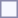<table style="border:1px solid #8888aa; background-color:#f7f8ff; padding:5px; font-size:95%; margin: 0px 12px 12px 0px;">
</table>
